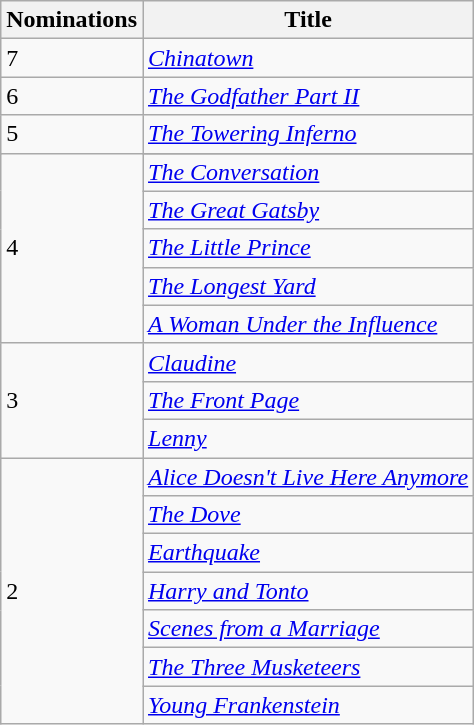<table class="wikitable">
<tr>
<th>Nominations</th>
<th>Title</th>
</tr>
<tr>
<td>7</td>
<td><em><a href='#'>Chinatown</a></em></td>
</tr>
<tr>
<td>6</td>
<td><em><a href='#'>The Godfather Part II</a></em></td>
</tr>
<tr>
<td>5</td>
<td><em><a href='#'>The Towering Inferno</a></em></td>
</tr>
<tr>
<td rowspan="6">4</td>
</tr>
<tr>
<td><em><a href='#'>The Conversation</a></em></td>
</tr>
<tr>
<td><em><a href='#'>The Great Gatsby</a></em></td>
</tr>
<tr>
<td><em><a href='#'>The Little Prince</a></em></td>
</tr>
<tr>
<td><em><a href='#'>The Longest Yard</a></em></td>
</tr>
<tr>
<td><em><a href='#'>A Woman Under the Influence</a></em></td>
</tr>
<tr>
<td rowspan="3">3</td>
<td><em><a href='#'>Claudine</a></em></td>
</tr>
<tr>
<td><em><a href='#'>The Front Page</a></em></td>
</tr>
<tr>
<td><em><a href='#'>Lenny</a></em></td>
</tr>
<tr>
<td rowspan="7">2</td>
<td><em><a href='#'>Alice Doesn't Live Here Anymore</a></em></td>
</tr>
<tr>
<td><em><a href='#'>The Dove</a></em></td>
</tr>
<tr>
<td><em><a href='#'>Earthquake</a></em></td>
</tr>
<tr>
<td><em><a href='#'>Harry and Tonto</a></em></td>
</tr>
<tr>
<td><em><a href='#'>Scenes from a Marriage</a></em></td>
</tr>
<tr>
<td><em><a href='#'>The Three Musketeers</a></em></td>
</tr>
<tr>
<td><em><a href='#'>Young Frankenstein</a></em></td>
</tr>
</table>
